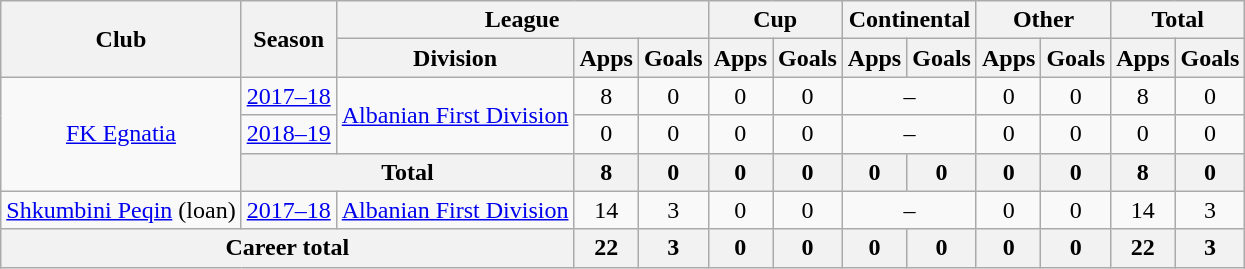<table class="wikitable" style="text-align: center">
<tr>
<th rowspan="2">Club</th>
<th rowspan="2">Season</th>
<th colspan="3">League</th>
<th colspan="2">Cup</th>
<th colspan="2">Continental</th>
<th colspan="2">Other</th>
<th colspan="2">Total</th>
</tr>
<tr>
<th>Division</th>
<th>Apps</th>
<th>Goals</th>
<th>Apps</th>
<th>Goals</th>
<th>Apps</th>
<th>Goals</th>
<th>Apps</th>
<th>Goals</th>
<th>Apps</th>
<th>Goals</th>
</tr>
<tr>
<td rowspan="3"><a href='#'>FK Egnatia</a></td>
<td><a href='#'>2017–18</a></td>
<td rowspan="2"><a href='#'>Albanian First Division</a></td>
<td>8</td>
<td>0</td>
<td>0</td>
<td>0</td>
<td colspan="2">–</td>
<td>0</td>
<td>0</td>
<td>8</td>
<td>0</td>
</tr>
<tr>
<td><a href='#'>2018–19</a></td>
<td>0</td>
<td>0</td>
<td>0</td>
<td>0</td>
<td colspan="2">–</td>
<td>0</td>
<td>0</td>
<td>0</td>
<td>0</td>
</tr>
<tr>
<th colspan="2"><strong>Total</strong></th>
<th>8</th>
<th>0</th>
<th>0</th>
<th>0</th>
<th>0</th>
<th>0</th>
<th>0</th>
<th>0</th>
<th>8</th>
<th>0</th>
</tr>
<tr>
<td><a href='#'>Shkumbini Peqin</a> (loan)</td>
<td><a href='#'>2017–18</a></td>
<td><a href='#'>Albanian First Division</a></td>
<td>14</td>
<td>3</td>
<td>0</td>
<td>0</td>
<td colspan="2">–</td>
<td>0</td>
<td>0</td>
<td>14</td>
<td>3</td>
</tr>
<tr>
<th colspan="3"><strong>Career total</strong></th>
<th>22</th>
<th>3</th>
<th>0</th>
<th>0</th>
<th>0</th>
<th>0</th>
<th>0</th>
<th>0</th>
<th>22</th>
<th>3</th>
</tr>
</table>
